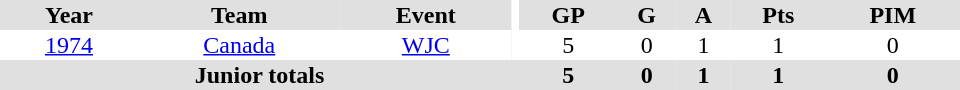<table border="0" cellpadding="1" cellspacing="0" ID="Table3" style="text-align:center; width:40em">
<tr bgcolor="#e0e0e0">
<th>Year</th>
<th>Team</th>
<th>Event</th>
<th rowspan="102" bgcolor="#ffffff"></th>
<th>GP</th>
<th>G</th>
<th>A</th>
<th>Pts</th>
<th>PIM</th>
</tr>
<tr>
<td><a href='#'>1974</a></td>
<td><a href='#'>Canada</a></td>
<td><a href='#'>WJC</a></td>
<td>5</td>
<td>0</td>
<td>1</td>
<td>1</td>
<td>0</td>
</tr>
<tr bgcolor="#e0e0e0">
<th colspan="4">Junior totals</th>
<th>5</th>
<th>0</th>
<th>1</th>
<th>1</th>
<th>0</th>
</tr>
</table>
